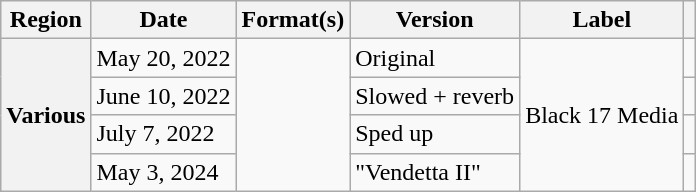<table class="wikitable plainrowheaders">
<tr>
<th scope="col">Region</th>
<th scope="col">Date</th>
<th scope="col">Format(s)</th>
<th scope="col">Version</th>
<th scope="col">Label</th>
<th scope="col"></th>
</tr>
<tr>
<th scope="row" rowspan="4">Various</th>
<td>May 20, 2022</td>
<td rowspan="4"></td>
<td>Original</td>
<td rowspan="4">Black 17 Media</td>
<td style="text-align:center;"></td>
</tr>
<tr>
<td>June 10, 2022</td>
<td>Slowed + reverb</td>
<td style="text-align:center;"></td>
</tr>
<tr>
<td>July 7, 2022</td>
<td>Sped up</td>
<td style="text-align:center;"></td>
</tr>
<tr>
<td>May 3, 2024</td>
<td>"Vendetta II"</td>
<td style="text-align:center;"></td>
</tr>
</table>
